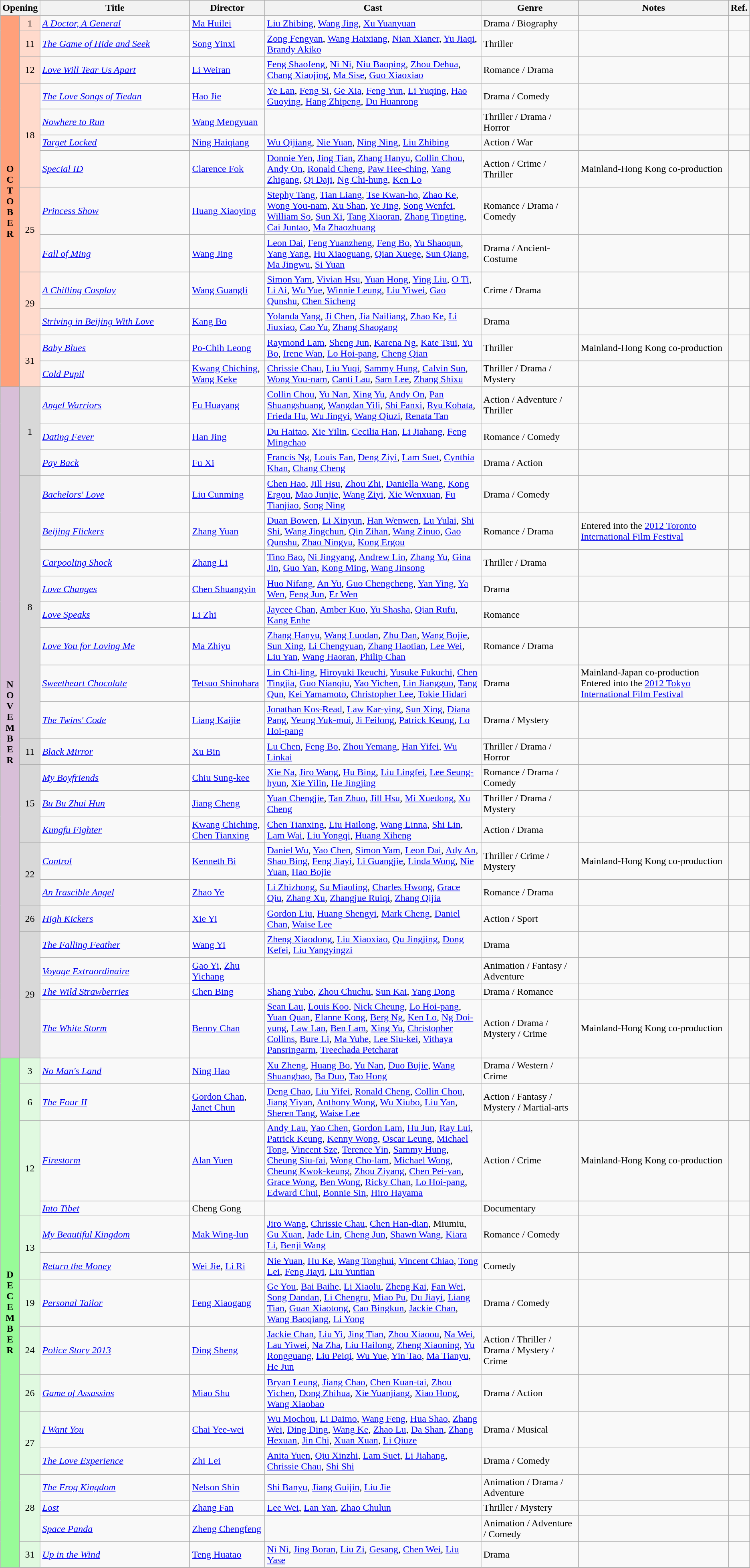<table class="wikitable">
<tr>
<th colspan="2">Opening</th>
<th style="width:20%;">Title</th>
<th style="width:10%;">Director</th>
<th>Cast</th>
<th style="width:13%">Genre</th>
<th style="width:20%">Notes</th>
<th>Ref.</th>
</tr>
<tr>
<td rowspan=13 style="text-align:center; background:#ffa07a; textcolor:#000;"><strong>O<br>C<br>T<br>O<br>B<br>E<br>R</strong></td>
<td rowspan=1 style="text-align:center; background:#ffdacc; textcolor:#000;">1</td>
<td><em><a href='#'>A Doctor, A General</a></em></td>
<td><a href='#'>Ma Huilei</a></td>
<td><a href='#'>Liu Zhibing</a>, <a href='#'>Wang Jing</a>, <a href='#'>Xu Yuanyuan</a></td>
<td>Drama / Biography</td>
<td></td>
<td style="text-align:center;"></td>
</tr>
<tr>
<td rowspan=1 style="text-align:center; background:#ffdacc; textcolor:#000;">11</td>
<td><em><a href='#'>The Game of Hide and Seek</a></em></td>
<td><a href='#'>Song Yinxi</a></td>
<td><a href='#'>Zong Fengyan</a>, <a href='#'>Wang Haixiang</a>, <a href='#'>Nian Xianer</a>, <a href='#'>Yu Jiaqi</a>, <a href='#'>Brandy Akiko</a></td>
<td>Thriller</td>
<td></td>
<td style="text-align:center;"></td>
</tr>
<tr>
<td rowspan=1 style="text-align:center; background:#ffdacc; textcolor:#000;">12</td>
<td><em><a href='#'>Love Will Tear Us Apart</a></em></td>
<td><a href='#'>Li Weiran</a></td>
<td><a href='#'>Feng Shaofeng</a>, <a href='#'>Ni Ni</a>, <a href='#'>Niu Baoping</a>, <a href='#'>Zhou Dehua</a>, <a href='#'>Chang Xiaojing</a>, <a href='#'>Ma Sise</a>, <a href='#'>Guo Xiaoxiao</a></td>
<td>Romance / Drama</td>
<td></td>
<td style="text-align:center;"></td>
</tr>
<tr>
<td rowspan=4 style="text-align:center; background:#ffdacc; textcolor:#000;">18</td>
<td><em><a href='#'>The Love Songs of Tiedan</a></em></td>
<td><a href='#'>Hao Jie</a></td>
<td><a href='#'>Ye Lan</a>, <a href='#'>Feng Si</a>, <a href='#'>Ge Xia</a>, <a href='#'>Feng Yun</a>, <a href='#'>Li Yuqing</a>, <a href='#'>Hao Guoying</a>, <a href='#'>Hang Zhipeng</a>, <a href='#'>Du Huanrong</a></td>
<td>Drama / Comedy</td>
<td></td>
<td style="text-align:center;"></td>
</tr>
<tr>
<td><em><a href='#'>Nowhere to Run</a></em></td>
<td><a href='#'>Wang Mengyuan</a></td>
<td></td>
<td>Thriller / Drama / Horror</td>
<td></td>
<td style="text-align:center;"></td>
</tr>
<tr>
<td><em><a href='#'>Target Locked</a></em></td>
<td><a href='#'>Ning Haiqiang</a></td>
<td><a href='#'>Wu Qijiang</a>, <a href='#'>Nie Yuan</a>, <a href='#'>Ning Ning</a>, <a href='#'>Liu Zhibing</a></td>
<td>Action / War</td>
<td></td>
<td style="text-align:center;"></td>
</tr>
<tr>
<td><em><a href='#'>Special ID</a></em></td>
<td><a href='#'>Clarence Fok</a></td>
<td><a href='#'>Donnie Yen</a>, <a href='#'>Jing Tian</a>, <a href='#'>Zhang Hanyu</a>, <a href='#'>Collin Chou</a>, <a href='#'>Andy On</a>, <a href='#'>Ronald Cheng</a>, <a href='#'>Paw Hee-ching</a>, <a href='#'>Yang Zhigang</a>, <a href='#'>Qi Daji</a>, <a href='#'>Ng Chi-hung</a>, <a href='#'>Ken Lo</a></td>
<td>Action / Crime / Thriller</td>
<td>Mainland-Hong Kong co-production</td>
<td style="text-align:center;"></td>
</tr>
<tr>
<td rowspan=2 style="text-align:center; background:#ffdacc; textcolor:#000;">25</td>
<td><em><a href='#'>Princess Show</a></em></td>
<td><a href='#'>Huang Xiaoying</a></td>
<td><a href='#'>Stephy Tang</a>, <a href='#'>Tian Liang</a>, <a href='#'>Tse Kwan-ho</a>, <a href='#'>Zhao Ke</a>, <a href='#'>Wong You-nam</a>, <a href='#'>Xu Shan</a>, <a href='#'>Ye Jing</a>, <a href='#'>Song Wenfei</a>, <a href='#'>William So</a>, <a href='#'>Sun Xi</a>, <a href='#'>Tang Xiaoran</a>, <a href='#'>Zhang Tingting</a>, <a href='#'>Cai Juntao</a>, <a href='#'>Ma Zhaozhuang</a></td>
<td>Romance / Drama / Comedy</td>
<td></td>
<td style="text-align:center;"></td>
</tr>
<tr>
<td><em><a href='#'>Fall of Ming</a></em></td>
<td><a href='#'>Wang Jing</a></td>
<td><a href='#'>Leon Dai</a>, <a href='#'>Feng Yuanzheng</a>, <a href='#'>Feng Bo</a>, <a href='#'>Yu Shaoqun</a>, <a href='#'>Yang Yang</a>, <a href='#'>Hu Xiaoguang</a>, <a href='#'>Qian Xuege</a>, <a href='#'>Sun Qiang</a>, <a href='#'>Ma Jingwu</a>, <a href='#'>Si Yuan</a></td>
<td>Drama / Ancient-Costume</td>
<td></td>
<td style="text-align:center;"></td>
</tr>
<tr>
<td rowspan=2 style="text-align:center; background:#ffdacc; textcolor:#000;">29</td>
<td><em><a href='#'>A Chilling Cosplay</a></em></td>
<td><a href='#'>Wang Guangli</a></td>
<td><a href='#'>Simon Yam</a>, <a href='#'>Vivian Hsu</a>, <a href='#'>Yuan Hong</a>, <a href='#'>Ying Liu</a>, <a href='#'>O Ti</a>, <a href='#'>Li Ai</a>, <a href='#'>Wu Yue</a>, <a href='#'>Winnie Leung</a>, <a href='#'>Liu Yiwei</a>, <a href='#'>Gao Qunshu</a>, <a href='#'>Chen Sicheng</a></td>
<td>Crime / Drama</td>
<td></td>
<td style="text-align:center;"></td>
</tr>
<tr>
<td><em><a href='#'>Striving in Beijing With Love</a></em></td>
<td><a href='#'>Kang Bo</a></td>
<td><a href='#'>Yolanda Yang</a>, <a href='#'>Ji Chen</a>, <a href='#'>Jia Nailiang</a>, <a href='#'>Zhao Ke</a>, <a href='#'>Li Jiuxiao</a>, <a href='#'>Cao Yu</a>, <a href='#'>Zhang Shaogang</a></td>
<td>Drama</td>
<td></td>
<td style="text-align:center;"></td>
</tr>
<tr>
<td rowspan=2 style="text-align:center; background:#ffdacc; textcolor:#000;">31</td>
<td><em><a href='#'>Baby Blues</a></em></td>
<td><a href='#'>Po-Chih Leong</a></td>
<td><a href='#'>Raymond Lam</a>, <a href='#'>Sheng Jun</a>, <a href='#'>Karena Ng</a>, <a href='#'>Kate Tsui</a>, <a href='#'>Yu Bo</a>, <a href='#'>Irene Wan</a>, <a href='#'>Lo Hoi-pang</a>, <a href='#'>Cheng Qian</a></td>
<td>Thriller</td>
<td>Mainland-Hong Kong co-production</td>
<td style="text-align:center;"></td>
</tr>
<tr>
<td><em><a href='#'>Cold Pupil</a></em></td>
<td><a href='#'>Kwang Chiching</a>, <a href='#'>Wang Keke</a></td>
<td><a href='#'>Chrissie Chau</a>, <a href='#'>Liu Yuqi</a>, <a href='#'>Sammy Hung</a>, <a href='#'>Calvin Sun</a>, <a href='#'>Wong You-nam</a>, <a href='#'>Canti Lau</a>, <a href='#'>Sam Lee</a>, <a href='#'>Zhang Shixu</a></td>
<td>Thriller / Drama / Mystery</td>
<td></td>
<td style="text-align:center;"></td>
</tr>
<tr>
<td rowspan=22 style="text-align:center; background:thistle; textcolor:#000;"><strong>N<br>O<br>V<br>E<br>M<br>B<br>E<br>R</strong></td>
<td rowspan=3 style="text-align:center; background:#d8d8d8; textcolor:000;">1</td>
<td><em><a href='#'>Angel Warriors</a></em></td>
<td><a href='#'>Fu Huayang</a></td>
<td><a href='#'>Collin Chou</a>, <a href='#'>Yu Nan</a>, <a href='#'>Xing Yu</a>, <a href='#'>Andy On</a>, <a href='#'>Pan Shuangshuang</a>, <a href='#'>Wangdan Yili</a>, <a href='#'>Shi Fanxi</a>, <a href='#'>Ryu Kohata</a>, <a href='#'>Frieda Hu</a>, <a href='#'>Wu Jingyi</a>, <a href='#'>Wang Qiuzi</a>, <a href='#'>Renata Tan</a></td>
<td>Action / Adventure / Thriller</td>
<td></td>
<td style="text-align:center;"></td>
</tr>
<tr>
<td><em><a href='#'>Dating Fever</a></em></td>
<td><a href='#'>Han Jing</a></td>
<td><a href='#'>Du Haitao</a>, <a href='#'>Xie Yilin</a>, <a href='#'>Cecilia Han</a>, <a href='#'>Li Jiahang</a>, <a href='#'>Feng Mingchao</a></td>
<td>Romance / Comedy</td>
<td></td>
<td style="text-align:center;"></td>
</tr>
<tr>
<td><em><a href='#'>Pay Back</a></em></td>
<td><a href='#'>Fu Xi</a></td>
<td><a href='#'>Francis Ng</a>, <a href='#'>Louis Fan</a>, <a href='#'>Deng Ziyi</a>, <a href='#'>Lam Suet</a>, <a href='#'>Cynthia Khan</a>, <a href='#'>Chang Cheng</a></td>
<td>Drama / Action</td>
<td></td>
<td style="text-align:center;"></td>
</tr>
<tr>
<td rowspan=8 style="text-align:center; background:#d8d8d8; textcolor:000;">8</td>
<td><em><a href='#'>Bachelors' Love</a></em></td>
<td><a href='#'>Liu Cunming</a></td>
<td><a href='#'>Chen Hao</a>, <a href='#'>Jill Hsu</a>, <a href='#'>Zhou Zhi</a>, <a href='#'>Daniella Wang</a>, <a href='#'>Kong Ergou</a>, <a href='#'>Mao Junjie</a>, <a href='#'>Wang Ziyi</a>, <a href='#'>Xie Wenxuan</a>, <a href='#'>Fu Tianjiao</a>, <a href='#'>Song Ning</a></td>
<td>Drama / Comedy</td>
<td></td>
<td style="text-align:center;"></td>
</tr>
<tr>
<td><em><a href='#'>Beijing Flickers</a></em></td>
<td><a href='#'>Zhang Yuan</a></td>
<td><a href='#'>Duan Bowen</a>, <a href='#'>Li Xinyun</a>, <a href='#'>Han Wenwen</a>, <a href='#'>Lu Yulai</a>, <a href='#'>Shi Shi</a>, <a href='#'>Wang Jingchun</a>, <a href='#'>Qin Zihan</a>, <a href='#'>Wang Zinuo</a>, <a href='#'>Gao Qunshu</a>, <a href='#'>Zhao Ningyu</a>, <a href='#'>Kong Ergou</a></td>
<td>Romance / Drama</td>
<td>Entered into the <a href='#'>2012 Toronto International Film Festival</a></td>
<td style="text-align:center;"></td>
</tr>
<tr>
<td><em><a href='#'>Carpooling Shock</a></em></td>
<td><a href='#'>Zhang Li</a></td>
<td><a href='#'>Tino Bao</a>, <a href='#'>Ni Jingyang</a>, <a href='#'>Andrew Lin</a>, <a href='#'>Zhang Yu</a>, <a href='#'>Gina Jin</a>, <a href='#'>Guo Yan</a>, <a href='#'>Kong Ming</a>, <a href='#'>Wang Jinsong</a></td>
<td>Thriller / Drama</td>
<td></td>
<td style="text-align:center;"></td>
</tr>
<tr>
<td><em><a href='#'>Love Changes</a></em></td>
<td><a href='#'>Chen Shuangyin</a></td>
<td><a href='#'>Huo Nifang</a>, <a href='#'>An Yu</a>, <a href='#'>Guo Chengcheng</a>, <a href='#'>Yan Ying</a>, <a href='#'>Ya Wen</a>, <a href='#'>Feng Jun</a>, <a href='#'>Er Wen</a></td>
<td>Drama</td>
<td></td>
<td style="text-align:center;"></td>
</tr>
<tr>
<td><em><a href='#'>Love Speaks</a></em></td>
<td><a href='#'>Li Zhi</a></td>
<td><a href='#'>Jaycee Chan</a>, <a href='#'>Amber Kuo</a>, <a href='#'>Yu Shasha</a>, <a href='#'>Qian Rufu</a>, <a href='#'>Kang Enhe</a></td>
<td>Romance</td>
<td></td>
<td style="text-align:center;"></td>
</tr>
<tr>
<td><em><a href='#'>Love You for Loving Me</a></em></td>
<td><a href='#'>Ma Zhiyu</a></td>
<td><a href='#'>Zhang Hanyu</a>, <a href='#'>Wang Luodan</a>, <a href='#'>Zhu Dan</a>, <a href='#'>Wang Bojie</a>, <a href='#'>Sun Xing</a>, <a href='#'>Li Chengyuan</a>, <a href='#'>Zhang Haotian</a>, <a href='#'>Lee Wei</a>, <a href='#'>Liu Yan</a>, <a href='#'>Wang Haoran</a>, <a href='#'>Philip Chan</a></td>
<td>Romance / Drama</td>
<td></td>
<td style="text-align:center;"></td>
</tr>
<tr>
<td><em><a href='#'>Sweetheart Chocolate</a></em></td>
<td><a href='#'>Tetsuo Shinohara</a></td>
<td><a href='#'>Lin Chi-ling</a>, <a href='#'>Hiroyuki Ikeuchi</a>, <a href='#'>Yusuke Fukuchi</a>, <a href='#'>Chen Tingjia</a>, <a href='#'>Guo Nianqiu</a>, <a href='#'>Yao Yichen</a>, <a href='#'>Lin Jiangguo</a>, <a href='#'>Tang Qun</a>, <a href='#'>Kei Yamamoto</a>, <a href='#'>Christopher Lee</a>, <a href='#'>Tokie Hidari</a></td>
<td>Drama</td>
<td>Mainland-Japan co-production <br> Entered into the <a href='#'>2012 Tokyo International Film Festival</a></td>
<td style="text-align:center;"></td>
</tr>
<tr>
<td><em><a href='#'>The Twins' Code</a></em></td>
<td><a href='#'>Liang Kaijie</a></td>
<td><a href='#'>Jonathan Kos-Read</a>, <a href='#'>Law Kar-ying</a>, <a href='#'>Sun Xing</a>, <a href='#'>Diana Pang</a>, <a href='#'>Yeung Yuk-mui</a>, <a href='#'>Ji Feilong</a>, <a href='#'>Patrick Keung</a>, <a href='#'>Lo Hoi-pang</a></td>
<td>Drama / Mystery</td>
<td></td>
<td style="text-align:center;"></td>
</tr>
<tr>
<td rowspan=1 style="text-align:center; background:#d8d8d8; textcolor:000;">11</td>
<td><em><a href='#'>Black Mirror</a></em></td>
<td><a href='#'>Xu Bin</a></td>
<td><a href='#'>Lu Chen</a>, <a href='#'>Feng Bo</a>, <a href='#'>Zhou Yemang</a>, <a href='#'>Han Yifei</a>, <a href='#'>Wu Linkai</a></td>
<td>Thriller / Drama / Horror</td>
<td></td>
<td style="text-align:center;"></td>
</tr>
<tr>
<td rowspan=3 style="text-align:center; background:#d8d8d8; textcolor:000;">15</td>
<td><em><a href='#'>My Boyfriends</a></em></td>
<td><a href='#'>Chiu Sung-kee</a></td>
<td><a href='#'>Xie Na</a>, <a href='#'>Jiro Wang</a>, <a href='#'>Hu Bing</a>, <a href='#'>Liu Lingfei</a>, <a href='#'>Lee Seung-hyun</a>, <a href='#'>Xie Yilin</a>, <a href='#'>He Jingjing</a></td>
<td>Romance / Drama / Comedy</td>
<td></td>
<td style="text-align:center;"></td>
</tr>
<tr>
<td><em><a href='#'>Bu Bu Zhui Hun</a></em></td>
<td><a href='#'>Jiang Cheng</a></td>
<td><a href='#'>Yuan Chengjie</a>, <a href='#'>Tan Zhuo</a>, <a href='#'>Jill Hsu</a>, <a href='#'>Mi Xuedong</a>, <a href='#'>Xu Cheng</a></td>
<td>Thriller / Drama / Mystery</td>
<td></td>
<td style="text-align:center;"></td>
</tr>
<tr>
<td><em><a href='#'>Kungfu Fighter</a></em></td>
<td><a href='#'>Kwang Chiching</a>, <a href='#'>Chen Tianxing</a></td>
<td><a href='#'>Chen Tianxing</a>, <a href='#'>Liu Hailong</a>, <a href='#'>Wang Linna</a>, <a href='#'>Shi Lin</a>, <a href='#'>Lam Wai</a>, <a href='#'>Liu Yongqi</a>, <a href='#'>Huang Xiheng</a></td>
<td>Action / Drama</td>
<td></td>
<td style="text-align:center;"></td>
</tr>
<tr>
<td rowspan=2 style="text-align:center; background:#d8d8d8; textcolor:000;">22</td>
<td><em><a href='#'>Control</a></em></td>
<td><a href='#'>Kenneth Bi</a></td>
<td><a href='#'>Daniel Wu</a>, <a href='#'>Yao Chen</a>, <a href='#'>Simon Yam</a>, <a href='#'>Leon Dai</a>, <a href='#'>Ady An</a>, <a href='#'>Shao Bing</a>, <a href='#'>Feng Jiayi</a>, <a href='#'>Li Guangjie</a>, <a href='#'>Linda Wong</a>, <a href='#'>Nie Yuan</a>, <a href='#'>Hao Bojie</a></td>
<td>Thriller / Crime / Mystery</td>
<td>Mainland-Hong Kong co-production</td>
<td style="text-align:center;"></td>
</tr>
<tr>
<td><em><a href='#'>An Irascible Angel</a></em></td>
<td><a href='#'>Zhao Ye</a></td>
<td><a href='#'>Li Zhizhong</a>, <a href='#'>Su Miaoling</a>, <a href='#'>Charles Hwong</a>, <a href='#'>Grace Qiu</a>, <a href='#'>Zhang Xu</a>, <a href='#'>Zhangjue Ruiqi</a>, <a href='#'>Zhang Qijia</a></td>
<td>Romance / Drama</td>
<td></td>
<td style="text-align:center;"></td>
</tr>
<tr>
<td rowspan=1 style="text-align:center; background:#d8d8d8; textcolor:000;">26</td>
<td><em><a href='#'>High Kickers</a></em></td>
<td><a href='#'>Xie Yi</a></td>
<td><a href='#'>Gordon Liu</a>, <a href='#'>Huang Shengyi</a>, <a href='#'>Mark Cheng</a>, <a href='#'>Daniel Chan</a>, <a href='#'>Waise Lee</a></td>
<td>Action / Sport</td>
<td></td>
<td style="text-align:center;"></td>
</tr>
<tr>
<td rowspan=4 style="text-align:center; background:#d8d8d8; textcolor:000;">29</td>
<td><em><a href='#'>The Falling Feather</a></em></td>
<td><a href='#'>Wang Yi</a></td>
<td><a href='#'>Zheng Xiaodong</a>, <a href='#'>Liu Xiaoxiao</a>, <a href='#'>Qu Jingjing</a>, <a href='#'>Dong Kefei</a>, <a href='#'>Liu Yangyingzi</a></td>
<td>Drama</td>
<td></td>
<td style="text-align:center;"></td>
</tr>
<tr>
<td><em><a href='#'>Voyage Extraordinaire</a></em></td>
<td><a href='#'>Gao Yi</a>, <a href='#'>Zhu Yichang</a></td>
<td></td>
<td>Animation / Fantasy / Adventure</td>
<td></td>
<td style="text-align:center;"></td>
</tr>
<tr>
<td><em><a href='#'>The Wild Strawberries</a></em></td>
<td><a href='#'>Chen Bing</a></td>
<td><a href='#'>Shang Yubo</a>, <a href='#'>Zhou Chuchu</a>, <a href='#'>Sun Kai</a>, <a href='#'>Yang Dong</a></td>
<td>Drama / Romance</td>
<td></td>
<td style="text-align:center;"></td>
</tr>
<tr>
<td><em><a href='#'>The White Storm</a></em></td>
<td><a href='#'>Benny Chan</a></td>
<td><a href='#'>Sean Lau</a>, <a href='#'>Louis Koo</a>, <a href='#'>Nick Cheung</a>, <a href='#'>Lo Hoi-pang</a>, <a href='#'>Yuan Quan</a>, <a href='#'>Elanne Kong</a>, <a href='#'>Berg Ng</a>, <a href='#'>Ken Lo</a>, <a href='#'>Ng Doi-yung</a>, <a href='#'>Law Lan</a>, <a href='#'>Ben Lam</a>, <a href='#'>Xing Yu</a>, <a href='#'>Christopher Collins</a>, <a href='#'>Bure Li</a>, <a href='#'>Ma Yuhe</a>, <a href='#'>Lee Siu-kei</a>, <a href='#'>Vithaya Pansringarm</a>, <a href='#'>Treechada Petcharat</a></td>
<td>Action / Drama / Mystery / Crime</td>
<td>Mainland-Hong Kong co-production</td>
<td style="text-align:center;"></td>
</tr>
<tr>
<td rowspan=16 style="text-align:center; background:#98fb98; textcolor:#000;"><strong>D<br>E<br>C<br>E<br>M<br>B<br>E<br>R</strong></td>
<td rowspan=1 style="text-align:center; background:#e0f9e0; textcolor:000;">3</td>
<td><em><a href='#'>No Man's Land</a></em></td>
<td><a href='#'>Ning Hao</a></td>
<td><a href='#'>Xu Zheng</a>, <a href='#'>Huang Bo</a>, <a href='#'>Yu Nan</a>, <a href='#'>Duo Bujie</a>, <a href='#'>Wang Shuangbao</a>, <a href='#'>Ba Duo</a>, <a href='#'>Tao Hong</a></td>
<td>Drama / Western / Crime</td>
<td></td>
<td style="text-align:center;"></td>
</tr>
<tr>
<td rowspan=1 style="text-align:center; background:#e0f9e0; textcolor:000;">6</td>
<td><em><a href='#'>The Four II</a></em></td>
<td><a href='#'>Gordon Chan</a>, <a href='#'>Janet Chun</a></td>
<td><a href='#'>Deng Chao</a>, <a href='#'>Liu Yifei</a>, <a href='#'>Ronald Cheng</a>, <a href='#'>Collin Chou</a>, <a href='#'>Jiang Yiyan</a>, <a href='#'>Anthony Wong</a>, <a href='#'>Wu Xiubo</a>, <a href='#'>Liu Yan</a>, <a href='#'>Sheren Tang</a>, <a href='#'>Waise Lee</a></td>
<td>Action / Fantasy / Mystery / Martial-arts</td>
<td></td>
<td style="text-align:center;"></td>
</tr>
<tr>
<td rowspan=2 style="text-align:center; background:#e0f9e0; textcolor:000;">12</td>
<td><em><a href='#'>Firestorm</a></em></td>
<td><a href='#'>Alan Yuen</a></td>
<td><a href='#'>Andy Lau</a>, <a href='#'>Yao Chen</a>, <a href='#'>Gordon Lam</a>, <a href='#'>Hu Jun</a>, <a href='#'>Ray Lui</a>, <a href='#'>Patrick Keung</a>, <a href='#'>Kenny Wong</a>, <a href='#'>Oscar Leung</a>, <a href='#'>Michael Tong</a>, <a href='#'>Vincent Sze</a>, <a href='#'>Terence Yin</a>, <a href='#'>Sammy Hung</a>, <a href='#'>Cheung Siu-fai</a>, <a href='#'>Wong Cho-lam</a>, <a href='#'>Michael Wong</a>, <a href='#'>Cheung Kwok-keung</a>, <a href='#'>Zhou Ziyang</a>, <a href='#'>Chen Pei-yan</a>, <a href='#'>Grace Wong</a>, <a href='#'>Ben Wong</a>, <a href='#'>Ricky Chan</a>, <a href='#'>Lo Hoi-pang</a>, <a href='#'>Edward Chui</a>, <a href='#'>Bonnie Sin</a>, <a href='#'>Hiro Hayama</a></td>
<td>Action / Crime</td>
<td>Mainland-Hong Kong co-production</td>
<td style="text-align:center;"></td>
</tr>
<tr>
<td><em><a href='#'>Into Tibet</a></em></td>
<td>Cheng Gong</td>
<td></td>
<td>Documentary</td>
<td></td>
<td style="text-align:center;"></td>
</tr>
<tr>
<td rowspan=2 style="text-align:center; background:#e0f9e0; textcolor:000;">13</td>
<td><em><a href='#'>My Beautiful Kingdom</a></em></td>
<td><a href='#'>Mak Wing-lun</a></td>
<td><a href='#'>Jiro Wang</a>, <a href='#'>Chrissie Chau</a>, <a href='#'>Chen Han-dian</a>, Miumiu, <a href='#'>Gu Xuan</a>, <a href='#'>Jade Lin</a>, <a href='#'>Cheng Jun</a>, <a href='#'>Shawn Wang</a>, <a href='#'>Kiara Li</a>, <a href='#'>Benji Wang</a></td>
<td>Romance / Comedy</td>
<td></td>
<td style="text-align:center;"></td>
</tr>
<tr>
<td><em><a href='#'>Return the Money</a></em></td>
<td><a href='#'>Wei Jie</a>, <a href='#'>Li Ri</a></td>
<td><a href='#'>Nie Yuan</a>, <a href='#'>Hu Ke</a>, <a href='#'>Wang Tonghui</a>, <a href='#'>Vincent Chiao</a>, <a href='#'>Tong Lei</a>, <a href='#'>Feng Jiayi</a>, <a href='#'>Liu Yuntian</a></td>
<td>Comedy</td>
<td></td>
<td style="text-align:center;"></td>
</tr>
<tr>
<td rowspan=1 style="text-align:center; background:#e0f9e0; textcolor:000;">19</td>
<td><em><a href='#'>Personal Tailor</a></em></td>
<td><a href='#'>Feng Xiaogang</a></td>
<td><a href='#'>Ge You</a>, <a href='#'>Bai Baihe</a>, <a href='#'>Li Xiaolu</a>, <a href='#'>Zheng Kai</a>, <a href='#'>Fan Wei</a>, <a href='#'>Song Dandan</a>, <a href='#'>Li Chengru</a>, <a href='#'>Miao Pu</a>, <a href='#'>Du Jiayi</a>, <a href='#'>Liang Tian</a>, <a href='#'>Guan Xiaotong</a>, <a href='#'>Cao Bingkun</a>, <a href='#'>Jackie Chan</a>, <a href='#'>Wang Baoqiang</a>, <a href='#'>Li Yong</a></td>
<td>Drama / Comedy</td>
<td></td>
<td style="text-align:center;"></td>
</tr>
<tr>
<td rowspan=1 style="text-align:center; background:#e0f9e0; textcolor:000;">24</td>
<td><em><a href='#'>Police Story 2013</a></em></td>
<td><a href='#'>Ding Sheng</a></td>
<td><a href='#'>Jackie Chan</a>, <a href='#'>Liu Yi</a>, <a href='#'>Jing Tian</a>, <a href='#'>Zhou Xiaoou</a>, <a href='#'>Na Wei</a>, <a href='#'>Lau Yiwei</a>, <a href='#'>Na Zha</a>, <a href='#'>Liu Hailong</a>, <a href='#'>Zheng Xiaoning</a>, <a href='#'>Yu Rongguang</a>, <a href='#'>Liu Peiqi</a>, <a href='#'>Wu Yue</a>, <a href='#'>Yin Tao</a>, <a href='#'>Ma Tianyu</a>, <a href='#'>He Jun</a></td>
<td>Action / Thriller / Drama / Mystery / Crime</td>
<td></td>
<td style="text-align:center;"></td>
</tr>
<tr>
<td rowspan=1 style="text-align:center; background:#e0f9e0; textcolor:000;">26</td>
<td><em><a href='#'>Game of Assassins</a></em></td>
<td><a href='#'>Miao Shu</a></td>
<td><a href='#'>Bryan Leung</a>, <a href='#'>Jiang Chao</a>, <a href='#'>Chen Kuan-tai</a>, <a href='#'>Zhou Yichen</a>, <a href='#'>Dong Zhihua</a>, <a href='#'>Xie Yuanjiang</a>, <a href='#'>Xiao Hong</a>, <a href='#'>Wang Xiaobao</a></td>
<td>Drama / Action</td>
<td></td>
<td style="text-align:center;"></td>
</tr>
<tr>
<td rowspan=2 style="text-align:center; background:#e0f9e0; textcolor:000;">27</td>
<td><em><a href='#'>I Want You</a></em></td>
<td><a href='#'>Chai Yee-wei</a></td>
<td><a href='#'>Wu Mochou</a>, <a href='#'>Li Daimo</a>, <a href='#'>Wang Feng</a>, <a href='#'>Hua Shao</a>, <a href='#'>Zhang Wei</a>, <a href='#'>Ding Ding</a>, <a href='#'>Wang Ke</a>, <a href='#'>Zhao Lu</a>, <a href='#'>Da Shan</a>, <a href='#'>Zhang Hexuan</a>, <a href='#'>Jin Chi</a>, <a href='#'>Xuan Xuan</a>, <a href='#'>Li Qiuze</a></td>
<td>Drama / Musical</td>
<td></td>
<td style="text-align:center;"></td>
</tr>
<tr>
<td><em><a href='#'>The Love Experience</a></em></td>
<td><a href='#'>Zhi Lei</a></td>
<td><a href='#'>Anita Yuen</a>, <a href='#'>Qiu Xinzhi</a>, <a href='#'>Lam Suet</a>, <a href='#'>Li Jiahang</a>, <a href='#'>Chrissie Chau</a>, <a href='#'>Shi Shi</a></td>
<td>Drama / Comedy</td>
<td></td>
<td style="text-align:center;"></td>
</tr>
<tr>
<td rowspan=3 style="text-align:center; background:#e0f9e0; textcolor:000;">28</td>
<td><em><a href='#'>The Frog Kingdom</a></em></td>
<td><a href='#'>Nelson Shin</a></td>
<td><a href='#'>Shi Banyu</a>, <a href='#'>Jiang Guijin</a>, <a href='#'>Liu Jie</a></td>
<td>Animation / Drama / Adventure</td>
<td></td>
<td style="text-align:center;"></td>
</tr>
<tr>
<td><em><a href='#'>Lost</a></em></td>
<td><a href='#'>Zhang Fan</a></td>
<td><a href='#'>Lee Wei</a>, <a href='#'>Lan Yan</a>, <a href='#'>Zhao Chulun</a></td>
<td>Thriller / Mystery</td>
<td></td>
<td style="text-align:center;"></td>
</tr>
<tr>
<td><em><a href='#'>Space Panda</a></em></td>
<td><a href='#'>Zheng Chengfeng</a></td>
<td></td>
<td>Animation / Adventure / Comedy</td>
<td></td>
<td style="text-align:center;"></td>
</tr>
<tr>
<td rowspan=1 style="text-align:center; background:#e0f9e0; textcolor:000;">31</td>
<td><em><a href='#'>Up in the Wind</a></em></td>
<td><a href='#'>Teng Huatao</a></td>
<td><a href='#'>Ni Ni</a>, <a href='#'>Jing Boran</a>, <a href='#'>Liu Zi</a>, <a href='#'>Gesang</a>, <a href='#'>Chen Wei</a>, <a href='#'>Liu Yase</a></td>
<td>Drama</td>
<td></td>
<td style="text-align:center;"></td>
</tr>
</table>
